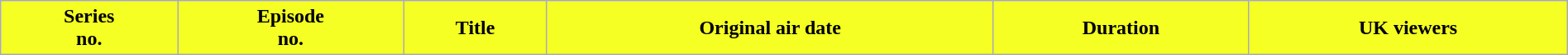<table class="wikitable plainrowheaders" style="width:100%; background:#fff;">
<tr>
<th style="background:#F5FF23;">Series<br>no.</th>
<th style="background:#F5FF23;">Episode<br>no.</th>
<th style="background:#F5FF23;">Title</th>
<th style="background:#F5FF23;">Original air date</th>
<th style="background:#F5FF23;">Duration</th>
<th style="background:#F5FF23;">UK viewers<br>










</th>
</tr>
</table>
